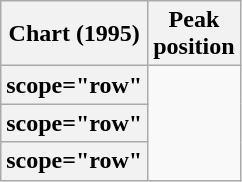<table class="wikitable sortable plainrowheaders">
<tr>
<th scope="col">Chart (1995)</th>
<th scope="col">Peak<br>position</th>
</tr>
<tr>
<th>scope="row" </th>
</tr>
<tr>
<th>scope="row" </th>
</tr>
<tr>
<th>scope="row" </th>
</tr>
</table>
